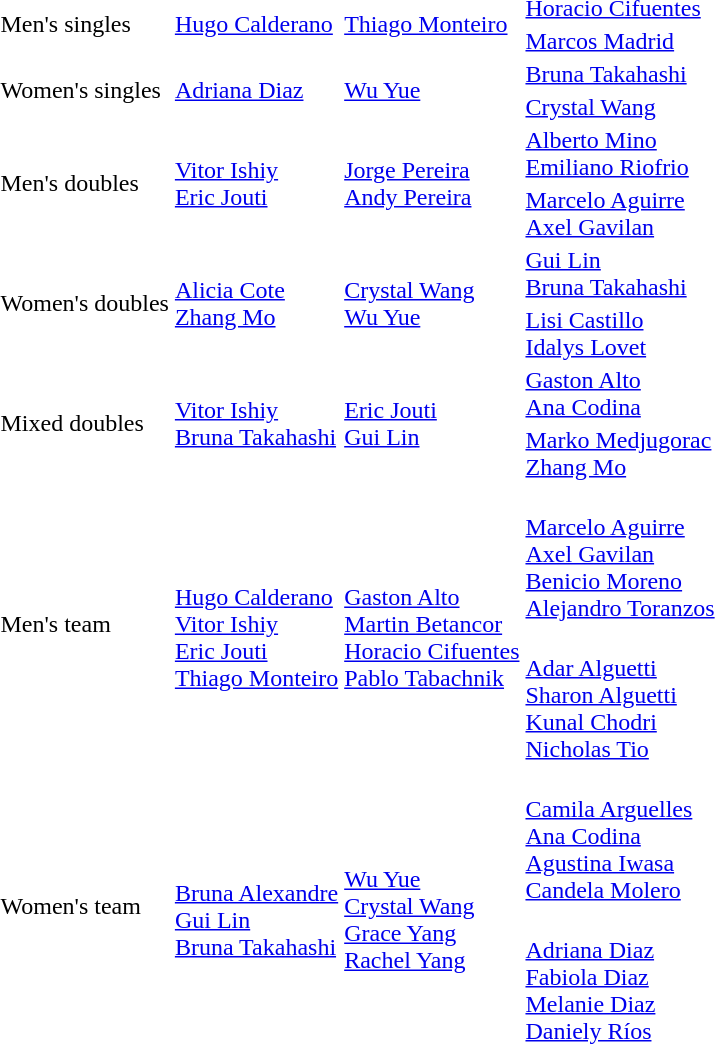<table>
<tr>
<td rowspan=2>Men's singles</td>
<td rowspan=2> <a href='#'>Hugo Calderano</a></td>
<td rowspan=2> <a href='#'>Thiago Monteiro</a></td>
<td> <a href='#'>Horacio Cifuentes</a></td>
</tr>
<tr>
<td> <a href='#'>Marcos Madrid</a></td>
</tr>
<tr>
<td rowspan=2>Women's singles</td>
<td rowspan=2> <a href='#'>Adriana Diaz</a></td>
<td rowspan=2> <a href='#'>Wu Yue</a></td>
<td> <a href='#'>Bruna Takahashi</a></td>
</tr>
<tr>
<td> <a href='#'>Crystal Wang</a></td>
</tr>
<tr>
<td rowspan=2>Men's doubles</td>
<td rowspan=2> <a href='#'>Vitor Ishiy</a><br> <a href='#'>Eric Jouti</a></td>
<td rowspan=2> <a href='#'>Jorge Pereira</a><br> <a href='#'>Andy Pereira</a></td>
<td> <a href='#'>Alberto Mino</a><br> <a href='#'>Emiliano Riofrio</a></td>
</tr>
<tr>
<td> <a href='#'>Marcelo Aguirre</a><br> <a href='#'>Axel Gavilan</a></td>
</tr>
<tr>
<td rowspan=2>Women's doubles</td>
<td rowspan=2> <a href='#'>Alicia Cote</a><br> <a href='#'>Zhang Mo</a></td>
<td rowspan=2> <a href='#'>Crystal Wang</a><br> <a href='#'>Wu Yue</a></td>
<td> <a href='#'>Gui Lin</a><br> <a href='#'>Bruna Takahashi</a></td>
</tr>
<tr>
<td> <a href='#'>Lisi Castillo</a><br> <a href='#'>Idalys Lovet</a></td>
</tr>
<tr>
<td rowspan=2>Mixed doubles</td>
<td rowspan=2> <a href='#'>Vitor Ishiy</a><br> <a href='#'>Bruna Takahashi</a></td>
<td rowspan=2> <a href='#'>Eric Jouti</a><br> <a href='#'>Gui Lin</a></td>
<td> <a href='#'>Gaston Alto</a><br> <a href='#'>Ana Codina</a></td>
</tr>
<tr>
<td> <a href='#'>Marko Medjugorac</a><br> <a href='#'>Zhang Mo</a></td>
</tr>
<tr>
<td rowspan=2>Men's team</td>
<td rowspan=2><br><a href='#'>Hugo Calderano</a><br><a href='#'>Vitor Ishiy</a><br><a href='#'>Eric Jouti</a><br><a href='#'>Thiago Monteiro</a></td>
<td rowspan=2><br><a href='#'>Gaston Alto</a><br><a href='#'>Martin Betancor</a><br><a href='#'>Horacio Cifuentes</a><br><a href='#'>Pablo Tabachnik</a></td>
<td><br><a href='#'>Marcelo Aguirre</a><br><a href='#'>Axel Gavilan</a><br><a href='#'>Benicio Moreno</a><br><a href='#'>Alejandro Toranzos</a></td>
</tr>
<tr>
<td><br><a href='#'>Adar Alguetti</a><br><a href='#'>Sharon Alguetti</a><br><a href='#'>Kunal Chodri</a><br><a href='#'>Nicholas Tio</a></td>
</tr>
<tr>
<td rowspan=2>Women's team</td>
<td rowspan=2><br><a href='#'>Bruna Alexandre</a><br><a href='#'>Gui Lin</a><br><a href='#'>Bruna Takahashi</a></td>
<td rowspan=2><br><a href='#'>Wu Yue</a><br><a href='#'>Crystal Wang</a><br><a href='#'>Grace Yang</a><br><a href='#'>Rachel Yang</a></td>
<td><br><a href='#'>Camila Arguelles</a><br><a href='#'>Ana Codina</a><br><a href='#'>Agustina Iwasa</a><br><a href='#'>Candela Molero</a></td>
</tr>
<tr>
<td><br><a href='#'>Adriana Diaz</a><br><a href='#'>Fabiola Diaz</a><br><a href='#'>Melanie Diaz</a><br><a href='#'>Daniely Ríos</a></td>
</tr>
</table>
